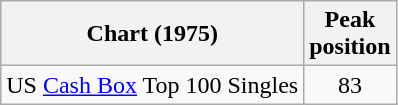<table class="wikitable sortable plainrowheaders" style="text-align:center">
<tr>
<th scope="col">Chart (1975)</th>
<th scope="col">Peak<br> position</th>
</tr>
<tr>
<td align="left">US <a href='#'>Cash Box</a> Top 100 Singles</td>
<td align="center">83</td>
</tr>
</table>
